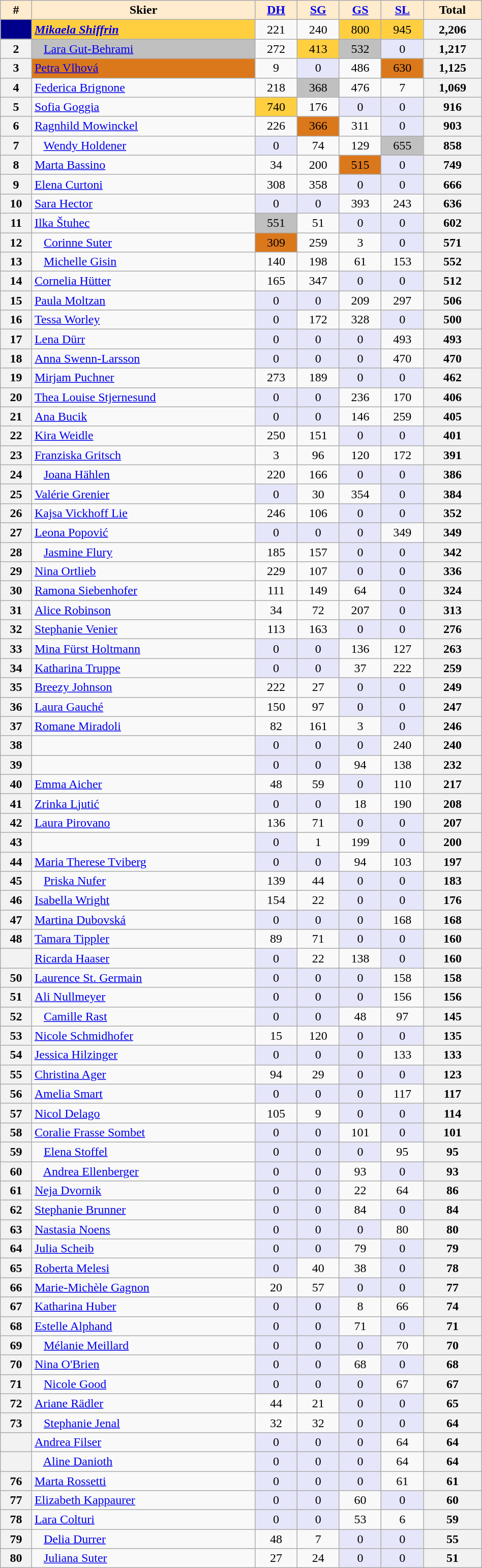<table class="wikitable" width=50% style="font-size:100%; text-align:center;">
<tr>
<td bgcolor=ffebcd><strong>#</strong></td>
<td bgcolor=ffebcd><strong>Skier</strong></td>
<td bgcolor=ffebcd><strong><a href='#'>DH</a></strong><br></td>
<td bgcolor=ffebcd><strong><a href='#'>SG</a></strong><br></td>
<td bgcolor=ffebcd><strong><a href='#'>GS</a></strong><br></td>
<td bgcolor=ffebcd><strong><a href='#'>SL</a></strong><br></td>
<td bgcolor=ffebcd><strong>Total</strong></td>
</tr>
<tr>
<td bgcolor=darkblue></td>
<td align=left bgcolor=ffcf40> <strong><em><a href='#'>Mikaela Shiffrin</a></em></strong></td>
<td>221</td>
<td>240</td>
<td bgcolor=ffcf40>800</td>
<td bgcolor=ffcf40>945</td>
<th>2,206</th>
</tr>
<tr>
<th>2</th>
<td align=left bgcolor=c0c0c0>   <a href='#'>Lara Gut-Behrami</a></td>
<td>272</td>
<td bgcolor=ffcf40>413</td>
<td bgcolor=c0c0c0>532</td>
<td bgcolor=lavender>0</td>
<th>1,217</th>
</tr>
<tr>
<th>3</th>
<td align=left bgcolor=db781b> <a href='#'>Petra Vlhová</a></td>
<td>9</td>
<td bgcolor=lavender>0</td>
<td>486</td>
<td bgcolor=db781b>630</td>
<th>1,125</th>
</tr>
<tr>
<th>4</th>
<td align=left> <a href='#'>Federica Brignone</a></td>
<td>218</td>
<td bgcolor=c0c0c0>368</td>
<td>476</td>
<td>7</td>
<th>1,069</th>
</tr>
<tr>
<th>5</th>
<td align=left> <a href='#'>Sofia Goggia</a></td>
<td bgcolor=ffcf40>740</td>
<td>176</td>
<td bgcolor=lavender>0</td>
<td bgcolor=lavender>0</td>
<th>916</th>
</tr>
<tr>
<th>6</th>
<td align=left> <a href='#'>Ragnhild Mowinckel</a></td>
<td>226</td>
<td bgcolor=db781b>366</td>
<td>311</td>
<td bgcolor=lavender>0</td>
<th>903</th>
</tr>
<tr>
<th>7</th>
<td align=left>   <a href='#'>Wendy Holdener</a></td>
<td bgcolor=lavender>0</td>
<td>74</td>
<td>129</td>
<td bgcolor=c0c0c0>655</td>
<th>858</th>
</tr>
<tr>
<th>8</th>
<td align=left> <a href='#'>Marta Bassino</a></td>
<td>34</td>
<td>200</td>
<td bgcolor=db781b>515</td>
<td bgcolor=lavender>0</td>
<th>749</th>
</tr>
<tr>
<th>9</th>
<td align=left> <a href='#'>Elena Curtoni</a></td>
<td>308</td>
<td>358</td>
<td bgcolor=lavender>0</td>
<td bgcolor=lavender>0</td>
<th>666</th>
</tr>
<tr>
<th>10</th>
<td align=left> <a href='#'>Sara Hector</a></td>
<td bgcolor=lavender>0</td>
<td bgcolor=lavender>0</td>
<td>393</td>
<td>243</td>
<th>636</th>
</tr>
<tr>
<th>11</th>
<td align=left> <a href='#'>Ilka Štuhec</a></td>
<td bgcolor=c0c0c0>551</td>
<td>51</td>
<td bgcolor=lavender>0</td>
<td bgcolor=lavender>0</td>
<th>602</th>
</tr>
<tr>
<th>12</th>
<td align=left>   <a href='#'>Corinne Suter</a></td>
<td bgcolor=db781b>309</td>
<td>259</td>
<td>3</td>
<td bgcolor=lavender>0</td>
<th>571</th>
</tr>
<tr>
<th>13</th>
<td align=left>   <a href='#'>Michelle Gisin</a></td>
<td>140</td>
<td>198</td>
<td>61</td>
<td>153</td>
<th>552</th>
</tr>
<tr>
<th>14</th>
<td align=left> <a href='#'>Cornelia Hütter</a></td>
<td>165</td>
<td>347</td>
<td bgcolor=lavender>0</td>
<td bgcolor=lavender>0</td>
<th>512</th>
</tr>
<tr>
<th>15</th>
<td align=left> <a href='#'>Paula Moltzan</a></td>
<td bgcolor=lavender>0</td>
<td bgcolor=lavender>0</td>
<td>209</td>
<td>297</td>
<th>506</th>
</tr>
<tr>
<th>16</th>
<td align=left> <a href='#'>Tessa Worley</a></td>
<td bgcolor=lavender>0</td>
<td>172</td>
<td>328</td>
<td bgcolor=lavender>0</td>
<th>500</th>
</tr>
<tr>
<th>17</th>
<td align=left> <a href='#'>Lena Dürr</a></td>
<td bgcolor=lavender>0</td>
<td bgcolor=lavender>0</td>
<td bgcolor=lavender>0</td>
<td>493</td>
<th>493</th>
</tr>
<tr>
<th>18</th>
<td align=left> <a href='#'>Anna Swenn-Larsson</a></td>
<td bgcolor=lavender>0</td>
<td bgcolor=lavender>0</td>
<td bgcolor=lavender>0</td>
<td>470</td>
<th>470</th>
</tr>
<tr>
<th>19</th>
<td align=left> <a href='#'>Mirjam Puchner</a></td>
<td>273</td>
<td>189</td>
<td bgcolor=lavender>0</td>
<td bgcolor=lavender>0</td>
<th>462</th>
</tr>
<tr>
<th>20</th>
<td align=left> <a href='#'>Thea Louise Stjernesund</a></td>
<td bgcolor=lavender>0</td>
<td bgcolor=lavender>0</td>
<td>236</td>
<td>170</td>
<th>406</th>
</tr>
<tr>
<th>21</th>
<td align=left> <a href='#'>Ana Bucik</a></td>
<td bgcolor=lavender>0</td>
<td bgcolor=lavender>0</td>
<td>146</td>
<td>259</td>
<th>405</th>
</tr>
<tr>
<th>22</th>
<td align=left> <a href='#'>Kira Weidle</a></td>
<td>250</td>
<td>151</td>
<td bgcolor=lavender>0</td>
<td bgcolor=lavender>0</td>
<th>401</th>
</tr>
<tr>
<th>23</th>
<td align=left> <a href='#'>Franziska Gritsch</a></td>
<td>3</td>
<td>96</td>
<td>120</td>
<td>172</td>
<th>391</th>
</tr>
<tr>
<th>24</th>
<td align=left>   <a href='#'>Joana Hählen</a></td>
<td>220</td>
<td>166</td>
<td bgcolor=lavender>0</td>
<td bgcolor=lavender>0</td>
<th>386</th>
</tr>
<tr>
<th>25</th>
<td align=left> <a href='#'>Valérie Grenier</a></td>
<td bgcolor=lavender>0</td>
<td>30</td>
<td>354</td>
<td bgcolor=lavender>0</td>
<th>384</th>
</tr>
<tr>
<th>26</th>
<td align=left> <a href='#'>Kajsa Vickhoff Lie</a></td>
<td>246</td>
<td>106</td>
<td bgcolor=lavender>0</td>
<td bgcolor=lavender>0</td>
<th>352</th>
</tr>
<tr>
<th>27</th>
<td align=left> <a href='#'>Leona Popović</a></td>
<td bgcolor=lavender>0</td>
<td bgcolor=lavender>0</td>
<td bgcolor=lavender>0</td>
<td>349</td>
<th>349</th>
</tr>
<tr>
<th>28</th>
<td align=left>   <a href='#'>Jasmine Flury</a></td>
<td>185</td>
<td>157</td>
<td bgcolor=lavender>0</td>
<td bgcolor=lavender>0</td>
<th>342</th>
</tr>
<tr>
<th>29</th>
<td align=left> <a href='#'>Nina Ortlieb</a></td>
<td>229</td>
<td>107</td>
<td bgcolor=lavender>0</td>
<td bgcolor=lavender>0</td>
<th>336</th>
</tr>
<tr>
<th>30</th>
<td align=left> <a href='#'>Ramona Siebenhofer</a></td>
<td>111</td>
<td>149</td>
<td>64</td>
<td bgcolor=lavender>0</td>
<th>324</th>
</tr>
<tr>
<th>31</th>
<td align=left> <a href='#'>Alice Robinson</a></td>
<td>34</td>
<td>72</td>
<td>207</td>
<td bgcolor=lavender>0</td>
<th>313</th>
</tr>
<tr>
<th>32</th>
<td align=left> <a href='#'>Stephanie Venier</a></td>
<td>113</td>
<td>163</td>
<td bgcolor=lavender>0</td>
<td bgcolor=lavender>0</td>
<th>276</th>
</tr>
<tr>
<th>33</th>
<td align=left> <a href='#'>Mina Fürst Holtmann</a></td>
<td bgcolor=lavender>0</td>
<td bgcolor=lavender>0</td>
<td>136</td>
<td>127</td>
<th>263</th>
</tr>
<tr>
<th>34</th>
<td align=left> <a href='#'>Katharina Truppe</a></td>
<td bgcolor=lavender>0</td>
<td bgcolor=lavender>0</td>
<td>37</td>
<td>222</td>
<th>259</th>
</tr>
<tr>
<th>35</th>
<td align=left> <a href='#'>Breezy Johnson</a></td>
<td>222</td>
<td>27</td>
<td bgcolor=lavender>0</td>
<td bgcolor=lavender>0</td>
<th>249</th>
</tr>
<tr>
<th>36</th>
<td align=left> <a href='#'>Laura Gauché</a></td>
<td>150</td>
<td>97</td>
<td bgcolor=lavender>0</td>
<td bgcolor=lavender>0</td>
<th>247</th>
</tr>
<tr>
<th>37</th>
<td align=left> <a href='#'>Romane Miradoli</a></td>
<td>82</td>
<td>161</td>
<td>3</td>
<td bgcolor=lavender>0</td>
<th>246</th>
</tr>
<tr>
<th>38</th>
<td align=left></td>
<td bgcolor=lavender>0</td>
<td bgcolor=lavender>0</td>
<td bgcolor=lavender>0</td>
<td>240</td>
<th>240</th>
</tr>
<tr>
<th>39</th>
<td align=left></td>
<td bgcolor=lavender>0</td>
<td bgcolor=lavender>0</td>
<td>94</td>
<td>138</td>
<th>232</th>
</tr>
<tr>
<th>40</th>
<td align=left> <a href='#'>Emma Aicher</a></td>
<td>48</td>
<td>59</td>
<td bgcolor=lavender>0</td>
<td>110</td>
<th>217</th>
</tr>
<tr>
<th>41</th>
<td align=left> <a href='#'>Zrinka Ljutić</a></td>
<td bgcolor=lavender>0</td>
<td bgcolor=lavender>0</td>
<td>18</td>
<td>190</td>
<th>208</th>
</tr>
<tr>
<th>42</th>
<td align=left> <a href='#'>Laura Pirovano</a></td>
<td>136</td>
<td>71</td>
<td bgcolor=lavender>0</td>
<td bgcolor=lavender>0</td>
<th>207</th>
</tr>
<tr>
<th>43</th>
<td align=left></td>
<td bgcolor=lavender>0</td>
<td>1</td>
<td>199</td>
<td bgcolor=lavender>0</td>
<th>200</th>
</tr>
<tr>
<th>44</th>
<td align=left> <a href='#'>Maria Therese Tviberg</a></td>
<td bgcolor=lavender>0</td>
<td bgcolor=lavender>0</td>
<td>94</td>
<td>103</td>
<th>197</th>
</tr>
<tr>
<th>45</th>
<td align=left>   <a href='#'>Priska Nufer</a></td>
<td>139</td>
<td>44</td>
<td bgcolor=lavender>0</td>
<td bgcolor=lavender>0</td>
<th>183</th>
</tr>
<tr>
<th>46</th>
<td align=left> <a href='#'>Isabella Wright</a></td>
<td>154</td>
<td>22</td>
<td bgcolor=lavender>0</td>
<td bgcolor=lavender>0</td>
<th>176</th>
</tr>
<tr>
<th>47</th>
<td align=left> <a href='#'>Martina Dubovská</a></td>
<td bgcolor=lavender>0</td>
<td bgcolor=lavender>0</td>
<td bgcolor=lavender>0</td>
<td>168</td>
<th>168</th>
</tr>
<tr>
<th>48</th>
<td align=left> <a href='#'>Tamara Tippler</a></td>
<td>89</td>
<td>71</td>
<td bgcolor=lavender>0</td>
<td bgcolor=lavender>0</td>
<th>160</th>
</tr>
<tr>
<th></th>
<td align=left> <a href='#'>Ricarda Haaser</a></td>
<td bgcolor=lavender>0</td>
<td>22</td>
<td>138</td>
<td bgcolor=lavender>0</td>
<th>160</th>
</tr>
<tr>
<th>50</th>
<td align=left> <a href='#'>Laurence St. Germain</a></td>
<td bgcolor=lavender>0</td>
<td bgcolor=lavender>0</td>
<td bgcolor=lavender>0</td>
<td>158</td>
<th>158</th>
</tr>
<tr>
<th>51</th>
<td align=left> <a href='#'>Ali Nullmeyer</a></td>
<td bgcolor=lavender>0</td>
<td bgcolor=lavender>0</td>
<td bgcolor=lavender>0</td>
<td>156</td>
<th>156</th>
</tr>
<tr>
<th>52</th>
<td align=left>   <a href='#'>Camille Rast</a></td>
<td bgcolor=lavender>0</td>
<td bgcolor=lavender>0</td>
<td>48</td>
<td>97</td>
<th>145</th>
</tr>
<tr>
<th>53</th>
<td align=left> <a href='#'>Nicole Schmidhofer</a></td>
<td>15</td>
<td>120</td>
<td bgcolor=lavender>0</td>
<td bgcolor=lavender>0</td>
<th>135</th>
</tr>
<tr>
<th>54</th>
<td align=left> <a href='#'>Jessica Hilzinger</a></td>
<td bgcolor=lavender>0</td>
<td bgcolor=lavender>0</td>
<td bgcolor=lavender>0</td>
<td>133</td>
<th>133</th>
</tr>
<tr>
<th>55</th>
<td align=left> <a href='#'>Christina Ager</a></td>
<td>94</td>
<td>29</td>
<td bgcolor=lavender>0</td>
<td bgcolor=lavender>0</td>
<th>123</th>
</tr>
<tr>
<th>56</th>
<td align=left> <a href='#'>Amelia Smart</a></td>
<td bgcolor=lavender>0</td>
<td bgcolor=lavender>0</td>
<td bgcolor=lavender>0</td>
<td>117</td>
<th>117</th>
</tr>
<tr>
<th>57</th>
<td align=left> <a href='#'>Nicol Delago</a></td>
<td>105</td>
<td>9</td>
<td bgcolor=lavender>0</td>
<td bgcolor=lavender>0</td>
<th>114</th>
</tr>
<tr>
<th>58</th>
<td align=left> <a href='#'>Coralie Frasse Sombet</a></td>
<td bgcolor=lavender>0</td>
<td bgcolor=lavender>0</td>
<td>101</td>
<td bgcolor=lavender>0</td>
<th>101</th>
</tr>
<tr>
<th>59</th>
<td align=left>   <a href='#'>Elena Stoffel</a></td>
<td bgcolor=lavender>0</td>
<td bgcolor=lavender>0</td>
<td bgcolor=lavender>0</td>
<td>95</td>
<th>95</th>
</tr>
<tr>
<th>60</th>
<td align=left>   <a href='#'>Andrea Ellenberger</a></td>
<td bgcolor=lavender>0</td>
<td bgcolor=lavender>0</td>
<td>93</td>
<td bgcolor=lavender>0</td>
<th>93</th>
</tr>
<tr>
<th>61</th>
<td align=left> <a href='#'>Neja Dvornik</a></td>
<td bgcolor=lavender>0</td>
<td bgcolor=lavender>0</td>
<td>22</td>
<td>64</td>
<th>86</th>
</tr>
<tr>
<th>62</th>
<td align=left> <a href='#'>Stephanie Brunner</a></td>
<td bgcolor=lavender>0</td>
<td bgcolor=lavender>0</td>
<td>84</td>
<td bgcolor=lavender>0</td>
<th>84</th>
</tr>
<tr>
<th>63</th>
<td align=left> <a href='#'>Nastasia Noens</a></td>
<td bgcolor=lavender>0</td>
<td bgcolor=lavender>0</td>
<td bgcolor=lavender>0</td>
<td>80</td>
<th>80</th>
</tr>
<tr>
<th>64</th>
<td align=left> <a href='#'>Julia Scheib</a></td>
<td bgcolor=lavender>0</td>
<td bgcolor=lavender>0</td>
<td>79</td>
<td bgcolor=lavender>0</td>
<th>79</th>
</tr>
<tr>
<th>65</th>
<td align=left> <a href='#'>Roberta Melesi</a></td>
<td bgcolor=lavender>0</td>
<td>40</td>
<td>38</td>
<td bgcolor=lavender>0</td>
<th>78</th>
</tr>
<tr>
<th>66</th>
<td align=left> <a href='#'>Marie-Michèle Gagnon</a></td>
<td>20</td>
<td>57</td>
<td bgcolor=lavender>0</td>
<td bgcolor=lavender>0</td>
<th>77</th>
</tr>
<tr>
<th>67</th>
<td align=left> <a href='#'>Katharina Huber</a></td>
<td bgcolor=lavender>0</td>
<td bgcolor=lavender>0</td>
<td>8</td>
<td>66</td>
<th>74</th>
</tr>
<tr>
<th>68</th>
<td align=left> <a href='#'>Estelle Alphand</a></td>
<td bgcolor=lavender>0</td>
<td bgcolor=lavender>0</td>
<td>71</td>
<td bgcolor=lavender>0</td>
<th>71</th>
</tr>
<tr>
<th>69</th>
<td align=left>   <a href='#'>Mélanie Meillard</a></td>
<td bgcolor=lavender>0</td>
<td bgcolor=lavender>0</td>
<td bgcolor=lavender>0</td>
<td>70</td>
<th>70</th>
</tr>
<tr>
<th>70</th>
<td align=left> <a href='#'>Nina O'Brien</a></td>
<td bgcolor=lavender>0</td>
<td bgcolor=lavender>0</td>
<td>68</td>
<td bgcolor=lavender>0</td>
<th>68</th>
</tr>
<tr>
<th>71</th>
<td align=left>   <a href='#'>Nicole Good</a></td>
<td bgcolor=lavender>0</td>
<td bgcolor=lavender>0</td>
<td bgcolor=lavender>0</td>
<td>67</td>
<th>67</th>
</tr>
<tr>
<th>72</th>
<td align=left> <a href='#'>Ariane Rädler</a></td>
<td>44</td>
<td>21</td>
<td bgcolor=lavender>0</td>
<td bgcolor=lavender>0</td>
<th>65</th>
</tr>
<tr>
<th>73</th>
<td align=left>   <a href='#'>Stephanie Jenal</a></td>
<td>32</td>
<td>32</td>
<td bgcolor=lavender>0</td>
<td bgcolor=lavender>0</td>
<th>64</th>
</tr>
<tr>
<th></th>
<td align=left> <a href='#'>Andrea Filser</a></td>
<td bgcolor=lavender>0</td>
<td bgcolor=lavender>0</td>
<td bgcolor=lavender>0</td>
<td>64</td>
<th>64</th>
</tr>
<tr>
<th></th>
<td align=left>   <a href='#'>Aline Danioth</a></td>
<td bgcolor=lavender>0</td>
<td bgcolor=lavender>0</td>
<td bgcolor=lavender>0</td>
<td>64</td>
<th>64</th>
</tr>
<tr>
<th>76</th>
<td align=left> <a href='#'>Marta Rossetti</a></td>
<td bgcolor=lavender>0</td>
<td bgcolor=lavender>0</td>
<td bgcolor=lavender>0</td>
<td>61</td>
<th>61</th>
</tr>
<tr>
<th>77</th>
<td align=left> <a href='#'>Elizabeth Kappaurer</a></td>
<td bgcolor=lavender>0</td>
<td bgcolor=lavender>0</td>
<td>60</td>
<td bgcolor=lavender>0</td>
<th>60</th>
</tr>
<tr>
<th>78</th>
<td align=left> <a href='#'>Lara Colturi</a></td>
<td bgcolor=lavender>0</td>
<td bgcolor=lavender>0</td>
<td>53</td>
<td>6</td>
<th>59</th>
</tr>
<tr>
<th>79</th>
<td align=left>   <a href='#'>Delia Durrer</a></td>
<td>48</td>
<td>7</td>
<td bgcolor=lavender>0</td>
<td bgcolor=lavender>0</td>
<th>55</th>
</tr>
<tr>
<th>80</th>
<td align=left>   <a href='#'>Juliana Suter</a></td>
<td>27</td>
<td>24</td>
<td bgcolor=lavender>0</td>
<td bgcolor=lavender>0</td>
<th>51</th>
</tr>
</table>
